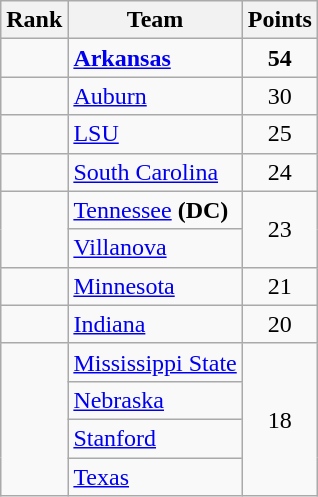<table class="wikitable sortable" style="text-align:center">
<tr>
<th>Rank</th>
<th>Team</th>
<th>Points</th>
</tr>
<tr>
<td></td>
<td align="left"><strong><a href='#'>Arkansas</a></strong></td>
<td><strong>54</strong></td>
</tr>
<tr>
<td></td>
<td align="left"><a href='#'>Auburn</a></td>
<td>30</td>
</tr>
<tr>
<td></td>
<td align="left"><a href='#'>LSU</a></td>
<td>25</td>
</tr>
<tr>
<td></td>
<td align="left"><a href='#'>South Carolina</a></td>
<td>24</td>
</tr>
<tr>
<td rowspan=2></td>
<td align="left"><a href='#'>Tennessee</a> <strong>(DC)</strong></td>
<td rowspan=2>23</td>
</tr>
<tr>
<td align="left"><a href='#'>Villanova</a></td>
</tr>
<tr>
<td></td>
<td align="left"><a href='#'>Minnesota</a></td>
<td>21</td>
</tr>
<tr>
<td></td>
<td align="left"><a href='#'>Indiana</a></td>
<td>20</td>
</tr>
<tr>
<td rowspan=4></td>
<td align="left"><a href='#'>Mississippi State</a></td>
<td rowspan=4>18</td>
</tr>
<tr>
<td align="left"><a href='#'>Nebraska</a></td>
</tr>
<tr>
<td align="left"><a href='#'>Stanford</a></td>
</tr>
<tr>
<td align="left"><a href='#'>Texas</a></td>
</tr>
</table>
